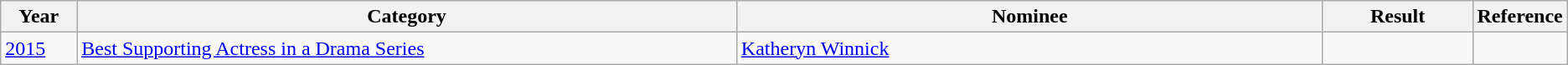<table class="wikitable">
<tr>
<th width=5%>Year</th>
<th width=45%>Category</th>
<th width=40%>Nominee</th>
<th width=10%>Result</th>
<th width=5%>Reference</th>
</tr>
<tr>
<td><a href='#'>2015</a></td>
<td><a href='#'>Best Supporting Actress in a Drama Series</a></td>
<td><a href='#'>Katheryn Winnick</a></td>
<td></td>
<td></td>
</tr>
</table>
